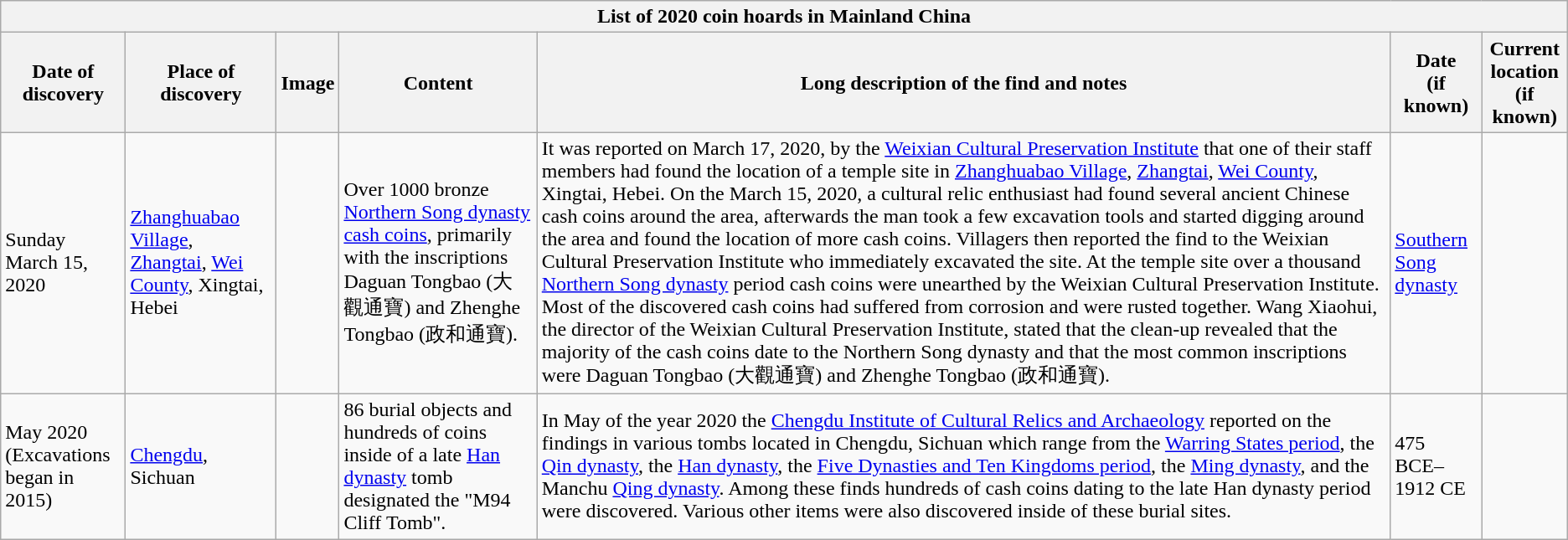<table class="wikitable" style="font-size: 100%">
<tr>
<th colspan=7>List of 2020 coin hoards in Mainland China</th>
</tr>
<tr>
<th>Date of discovery</th>
<th>Place of discovery</th>
<th>Image</th>
<th>Content</th>
<th>Long description of the find and notes</th>
<th>Date<br>(if known)</th>
<th>Current location<br>(if known)</th>
</tr>
<tr>
<td>Sunday March 15, 2020</td>
<td><a href='#'>Zhanghuabao Village</a>, <a href='#'>Zhangtai</a>, <a href='#'>Wei County</a>, Xingtai, Hebei</td>
<td></td>
<td>Over 1000 bronze <a href='#'>Northern Song dynasty cash coins</a>, primarily with the inscriptions Daguan Tongbao (大觀通寶) and Zhenghe Tongbao (政和通寶).</td>
<td>It was reported on March 17, 2020, by the <a href='#'>Weixian Cultural Preservation Institute</a> that one of their staff members had found the location of a temple site in <a href='#'>Zhanghuabao Village</a>, <a href='#'>Zhangtai</a>, <a href='#'>Wei County</a>, Xingtai, Hebei. On the March 15, 2020, a cultural relic enthusiast had found several ancient Chinese cash coins around the area, afterwards the man took a few excavation tools and started digging around the area and found the location of more cash coins. Villagers then reported the find to the Weixian Cultural Preservation Institute who immediately excavated the site. At the temple site over a thousand <a href='#'>Northern Song dynasty</a> period cash coins were unearthed by the Weixian Cultural Preservation Institute. Most of the discovered cash coins had suffered from corrosion and were rusted together. Wang Xiaohui, the director of the Weixian Cultural Preservation Institute, stated that the clean-up revealed that the majority of the cash coins date to the Northern Song dynasty and that the most common inscriptions were Daguan Tongbao (大觀通寶) and Zhenghe Tongbao (政和通寶).</td>
<td><a href='#'>Southern Song dynasty</a></td>
<td></td>
</tr>
<tr>
<td>May 2020<br>(Excavations began in 2015)</td>
<td><a href='#'>Chengdu</a>, Sichuan</td>
<td></td>
<td>86 burial objects and hundreds of coins inside of a late <a href='#'>Han dynasty</a> tomb designated the "M94 Cliff Tomb".</td>
<td>In May of the year 2020 the <a href='#'>Chengdu Institute of Cultural Relics and Archaeology</a> reported on the findings in various tombs located in Chengdu, Sichuan which range from the <a href='#'>Warring States period</a>, the <a href='#'>Qin dynasty</a>, the <a href='#'>Han dynasty</a>, the <a href='#'>Five Dynasties and Ten Kingdoms period</a>, the <a href='#'>Ming dynasty</a>, and the Manchu <a href='#'>Qing dynasty</a>. Among these finds hundreds of cash coins dating to the late Han dynasty period were discovered. Various other items were also discovered inside of these burial sites.</td>
<td>475 BCE–1912 CE</td>
<td></td>
</tr>
</table>
